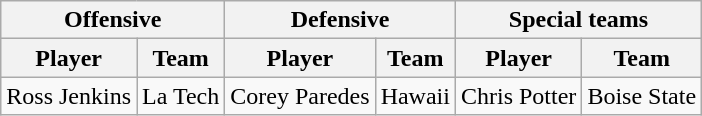<table class="wikitable">
<tr>
<th colspan="2">Offensive</th>
<th colspan="2">Defensive</th>
<th colspan="2">Special teams</th>
</tr>
<tr>
<th>Player</th>
<th>Team</th>
<th>Player</th>
<th>Team</th>
<th>Player</th>
<th>Team</th>
</tr>
<tr>
<td>Ross Jenkins</td>
<td>La Tech</td>
<td>Corey Paredes</td>
<td>Hawaii</td>
<td>Chris Potter</td>
<td>Boise State</td>
</tr>
</table>
